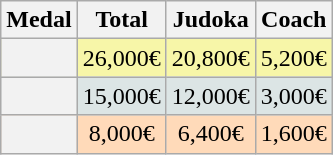<table class=wikitable style="text-align:center;">
<tr>
<th>Medal</th>
<th>Total</th>
<th>Judoka</th>
<th>Coach</th>
</tr>
<tr bgcolor=F7F6A8>
<th></th>
<td>26,000€</td>
<td>20,800€</td>
<td>5,200€</td>
</tr>
<tr bgcolor=DCE5E5>
<th></th>
<td>15,000€</td>
<td>12,000€</td>
<td>3,000€</td>
</tr>
<tr bgcolor=FFDAB9>
<th></th>
<td>8,000€</td>
<td>6,400€</td>
<td>1,600€</td>
</tr>
</table>
